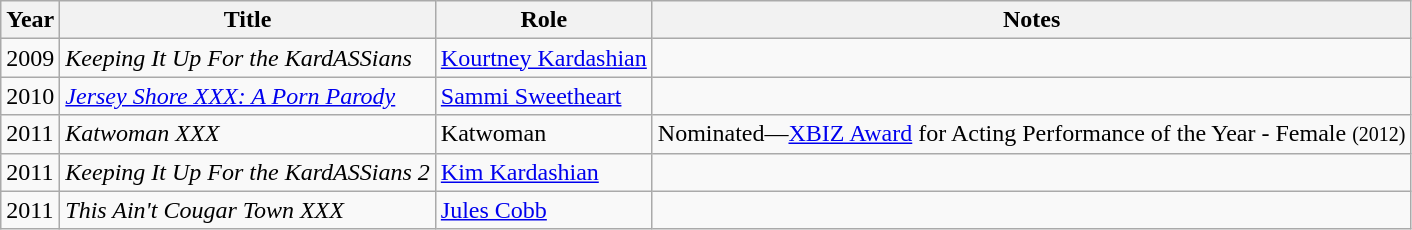<table class="wikitable sortable">
<tr>
<th>Year</th>
<th>Title</th>
<th>Role</th>
<th>Notes</th>
</tr>
<tr>
<td>2009</td>
<td><em>Keeping It Up For the KardASSians</em></td>
<td><a href='#'>Kourtney Kardashian</a></td>
<td></td>
</tr>
<tr>
<td>2010</td>
<td><em><a href='#'>Jersey Shore XXX: A Porn Parody</a></em></td>
<td><a href='#'>Sammi Sweetheart</a></td>
<td></td>
</tr>
<tr>
<td>2011</td>
<td><em>Katwoman XXX</em></td>
<td>Katwoman</td>
<td>Nominated—<a href='#'>XBIZ Award</a> for Acting Performance of the Year - Female <small>(2012)</small></td>
</tr>
<tr>
<td>2011</td>
<td><em>Keeping It Up For the KardASSians 2</em></td>
<td><a href='#'>Kim Kardashian</a></td>
<td></td>
</tr>
<tr>
<td>2011</td>
<td><em>This Ain't Cougar Town XXX</em></td>
<td><a href='#'>Jules Cobb</a></td>
<td></td>
</tr>
</table>
